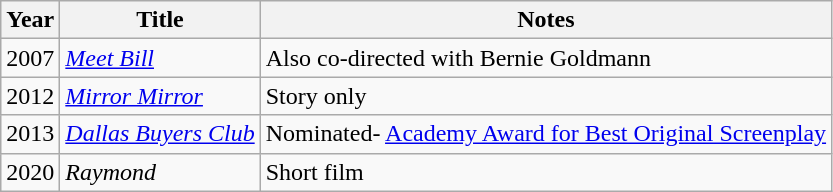<table class="wikitable">
<tr>
<th>Year</th>
<th>Title</th>
<th>Notes</th>
</tr>
<tr>
<td>2007</td>
<td><em><a href='#'>Meet Bill</a></em></td>
<td>Also co-directed with Bernie Goldmann</td>
</tr>
<tr>
<td>2012</td>
<td><em><a href='#'>Mirror Mirror</a></em></td>
<td>Story only</td>
</tr>
<tr>
<td>2013</td>
<td><em><a href='#'>Dallas Buyers Club</a></em></td>
<td>Nominated- <a href='#'>Academy Award for Best Original Screenplay</a></td>
</tr>
<tr>
<td>2020</td>
<td><em>Raymond</em></td>
<td>Short film</td>
</tr>
</table>
